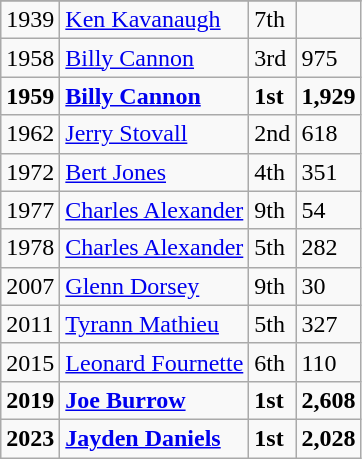<table class="wikitable">
<tr>
</tr>
<tr>
<td>1939</td>
<td><a href='#'>Ken Kavanaugh</a></td>
<td>7th </td>
<td></td>
</tr>
<tr>
<td>1958</td>
<td><a href='#'>Billy Cannon</a></td>
<td>3rd </td>
<td>975</td>
</tr>
<tr>
<td><strong>1959</strong></td>
<td><strong><a href='#'>Billy Cannon</a></strong></td>
<td><strong>1st</strong> </td>
<td><strong>1,929</strong></td>
</tr>
<tr>
<td>1962</td>
<td><a href='#'>Jerry Stovall</a></td>
<td>2nd </td>
<td>618</td>
</tr>
<tr>
<td>1972</td>
<td><a href='#'>Bert Jones</a></td>
<td>4th </td>
<td>351</td>
</tr>
<tr>
<td>1977</td>
<td><a href='#'>Charles Alexander</a></td>
<td>9th </td>
<td>54</td>
</tr>
<tr>
<td>1978</td>
<td><a href='#'>Charles Alexander</a></td>
<td>5th </td>
<td>282</td>
</tr>
<tr>
<td>2007</td>
<td><a href='#'>Glenn Dorsey</a></td>
<td>9th </td>
<td>30</td>
</tr>
<tr>
<td>2011</td>
<td><a href='#'>Tyrann Mathieu</a></td>
<td>5th </td>
<td>327</td>
</tr>
<tr>
<td>2015</td>
<td><a href='#'>Leonard Fournette</a></td>
<td>6th </td>
<td>110</td>
</tr>
<tr>
<td><strong>2019</strong></td>
<td><strong><a href='#'>Joe Burrow</a></strong></td>
<td><strong>1st</strong> </td>
<td><strong>2,608</strong></td>
</tr>
<tr>
<td><strong>2023</strong></td>
<td><strong><a href='#'>Jayden Daniels</a></strong></td>
<td><strong>1st</strong> </td>
<td><strong>2,028</strong></td>
</tr>
</table>
